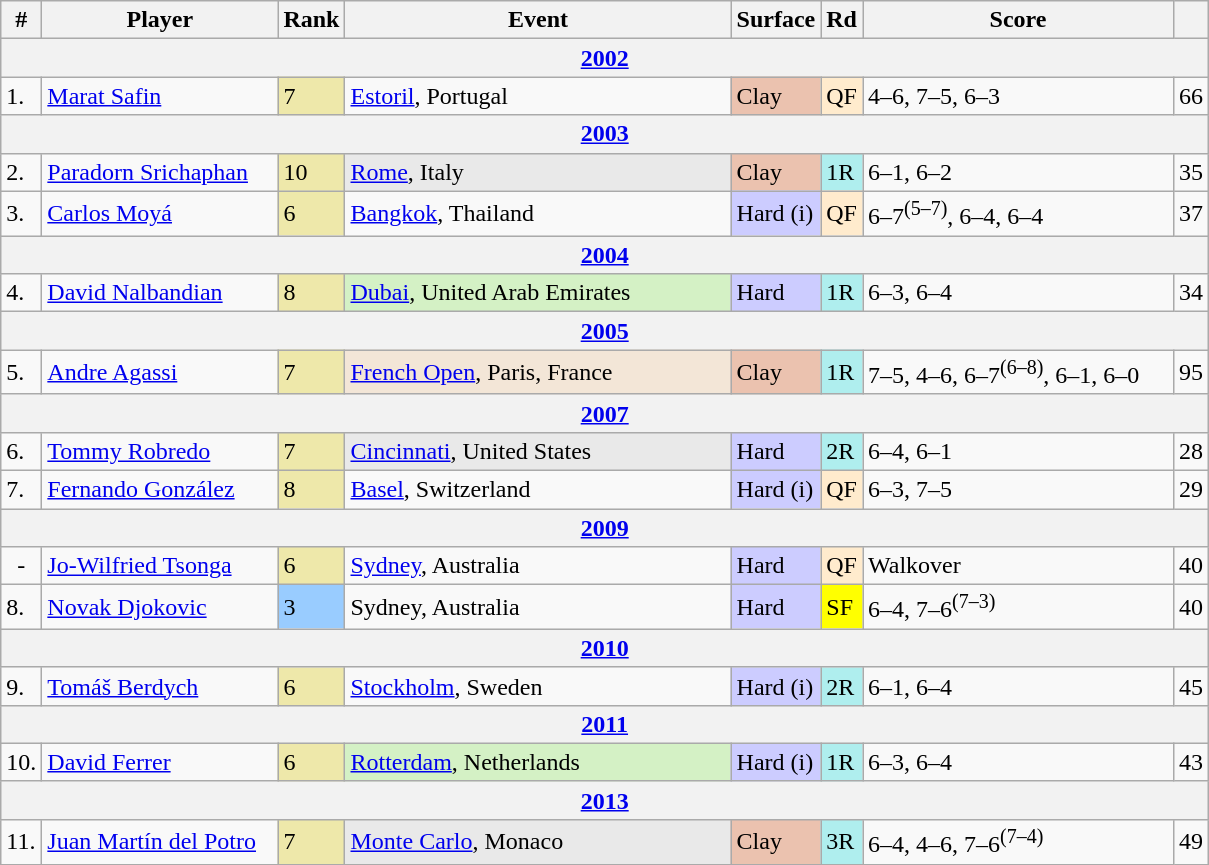<table class="wikitable sortable">
<tr>
<th>#</th>
<th width=150>Player</th>
<th>Rank</th>
<th width=250>Event</th>
<th>Surface</th>
<th>Rd</th>
<th width=200>Score</th>
<th></th>
</tr>
<tr>
<th colspan=8><a href='#'>2002</a></th>
</tr>
<tr>
<td>1.</td>
<td> <a href='#'>Marat Safin</a></td>
<td bgcolor=EEE8AA>7</td>
<td><a href='#'>Estoril</a>, Portugal</td>
<td bgcolor=#ebc2af>Clay</td>
<td bgcolor=ffebcd>QF</td>
<td>4–6, 7–5, 6–3</td>
<td>66</td>
</tr>
<tr>
<th colspan=8><a href='#'>2003</a></th>
</tr>
<tr>
<td>2.</td>
<td> <a href='#'>Paradorn Srichaphan</a></td>
<td bgcolor=EEE8AA>10</td>
<td bgcolor=e9e9e9><a href='#'>Rome</a>, Italy</td>
<td bgcolor=#ebc2af>Clay</td>
<td bgcolor=afeeee>1R</td>
<td>6–1, 6–2</td>
<td>35</td>
</tr>
<tr>
<td>3.</td>
<td> <a href='#'>Carlos Moyá</a></td>
<td bgcolor=EEE8AA>6</td>
<td><a href='#'>Bangkok</a>, Thailand</td>
<td bgcolor=CCCCFF>Hard (i)</td>
<td bgcolor=ffebcd>QF</td>
<td>6–7<sup>(5–7)</sup>, 6–4, 6–4</td>
<td>37</td>
</tr>
<tr>
<th colspan=8><a href='#'>2004</a></th>
</tr>
<tr>
<td>4.</td>
<td> <a href='#'>David Nalbandian</a></td>
<td bgcolor=EEE8AA>8</td>
<td bgcolor=d4f1c5><a href='#'>Dubai</a>, United Arab Emirates</td>
<td bgcolor=CCCCFF>Hard</td>
<td bgcolor=afeeee>1R</td>
<td>6–3, 6–4</td>
<td>34</td>
</tr>
<tr>
<th colspan=8><a href='#'>2005</a></th>
</tr>
<tr>
<td>5.</td>
<td> <a href='#'>Andre Agassi</a></td>
<td bgcolor=EEE8AA>7</td>
<td bgcolor=f3e6d7><a href='#'>French Open</a>, Paris, France</td>
<td bgcolor=#ebc2af>Clay</td>
<td bgcolor=afeeee>1R</td>
<td>7–5, 4–6, 6–7<sup>(6–8)</sup>, 6–1, 6–0</td>
<td>95</td>
</tr>
<tr>
<th colspan=8><a href='#'>2007</a></th>
</tr>
<tr>
<td>6.</td>
<td> <a href='#'>Tommy Robredo</a></td>
<td bgcolor=EEE8AA>7</td>
<td bgcolor=e9e9e9><a href='#'>Cincinnati</a>, United States</td>
<td bgcolor=CCCCFF>Hard</td>
<td bgcolor=afeeee>2R</td>
<td>6–4, 6–1</td>
<td>28</td>
</tr>
<tr>
<td>7.</td>
<td> <a href='#'>Fernando González</a></td>
<td bgcolor=EEE8AA>8</td>
<td><a href='#'>Basel</a>, Switzerland</td>
<td bgcolor=CCCCFF>Hard (i)</td>
<td bgcolor=ffebcd>QF</td>
<td>6–3, 7–5</td>
<td>29</td>
</tr>
<tr>
<th colspan=8><a href='#'>2009</a></th>
</tr>
<tr>
<td align=center>-</td>
<td> <a href='#'>Jo-Wilfried Tsonga</a></td>
<td bgcolor=EEE8AA>6</td>
<td><a href='#'>Sydney</a>, Australia</td>
<td bgcolor=CCCCFF>Hard</td>
<td bgcolor=ffebcd>QF</td>
<td>Walkover</td>
<td>40</td>
</tr>
<tr>
<td>8.</td>
<td> <a href='#'>Novak Djokovic</a></td>
<td bgcolor=99ccff>3</td>
<td>Sydney, Australia</td>
<td bgcolor=CCCCFF>Hard</td>
<td bgcolor=yellow>SF</td>
<td>6–4, 7–6<sup>(7–3)</sup></td>
<td>40</td>
</tr>
<tr>
<th colspan=8><a href='#'>2010</a></th>
</tr>
<tr>
<td>9.</td>
<td> <a href='#'>Tomáš Berdych</a></td>
<td bgcolor=EEE8AA>6</td>
<td><a href='#'>Stockholm</a>, Sweden</td>
<td bgcolor=CCCCFF>Hard (i)</td>
<td bgcolor=afeeee>2R</td>
<td>6–1, 6–4</td>
<td>45</td>
</tr>
<tr>
<th colspan=8><a href='#'>2011</a></th>
</tr>
<tr>
<td>10.</td>
<td> <a href='#'>David Ferrer</a></td>
<td bgcolor=EEE8AA>6</td>
<td bgcolor=d4f1c5><a href='#'>Rotterdam</a>, Netherlands</td>
<td bgcolor=CCCCFF>Hard (i)</td>
<td bgcolor=afeeee>1R</td>
<td>6–3, 6–4</td>
<td>43</td>
</tr>
<tr>
<th colspan=8><a href='#'>2013</a></th>
</tr>
<tr>
<td>11.</td>
<td> <a href='#'>Juan Martín del Potro</a></td>
<td bgcolor=EEE8AA>7</td>
<td bgcolor=e9e9e9><a href='#'>Monte Carlo</a>, Monaco</td>
<td bgcolor=#ebc2af>Clay</td>
<td bgcolor=afeeee>3R</td>
<td>6–4, 4–6, 7–6<sup>(7–4)</sup></td>
<td>49</td>
</tr>
</table>
